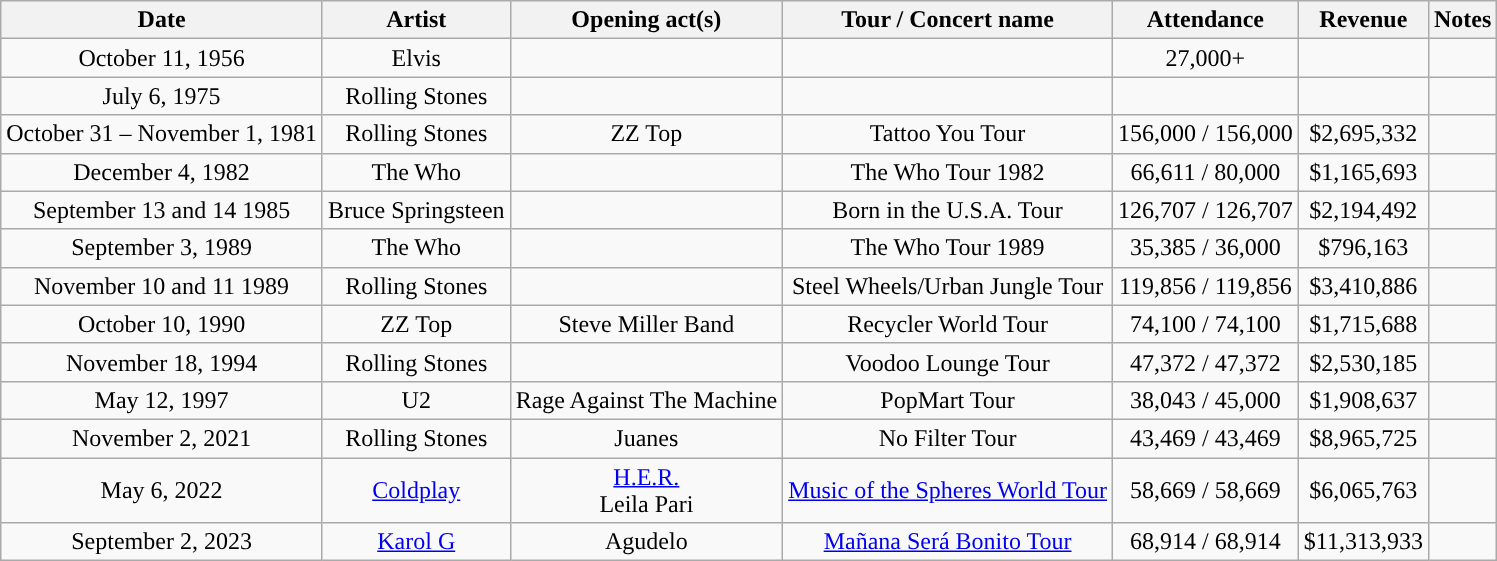<table class="wikitable" style="text-align:center;">
<tr>
<th style="text-align:center;">Date</th>
<th style="text-align:center;">Artist</th>
<th style="text-align:center;">Opening act(s)</th>
<th style="text-align:center;">Tour / Concert name</th>
<th style="text-align:center;">Attendance</th>
<th style="text-align:center;">Revenue</th>
<th style="text-align:center;">Notes</th>
</tr>
<tr>
<td>October 11, 1956</td>
<td>Elvis</td>
<td></td>
<td></td>
<td>27,000+</td>
<td></td>
<td></td>
</tr>
<tr>
<td>July 6, 1975</td>
<td>Rolling Stones</td>
<td></td>
<td></td>
<td></td>
<td></td>
<td></td>
</tr>
<tr>
<td>October 31 – November 1, 1981</td>
<td>Rolling Stones</td>
<td>ZZ Top</td>
<td>Tattoo You Tour</td>
<td>156,000 / 156,000</td>
<td>$2,695,332</td>
<td></td>
</tr>
<tr>
<td>December 4, 1982</td>
<td>The Who</td>
<td></td>
<td>The Who Tour 1982</td>
<td>66,611 / 80,000</td>
<td>$1,165,693</td>
<td></td>
</tr>
<tr>
<td>September 13 and 14 1985</td>
<td>Bruce Springsteen</td>
<td></td>
<td>Born in the U.S.A. Tour</td>
<td>126,707 / 126,707</td>
<td>$2,194,492</td>
<td></td>
</tr>
<tr>
<td>September 3, 1989</td>
<td>The Who</td>
<td></td>
<td>The Who Tour 1989</td>
<td>35,385 / 36,000</td>
<td>$796,163</td>
<td></td>
</tr>
<tr>
<td>November 10 and 11 1989</td>
<td>Rolling Stones</td>
<td></td>
<td>Steel Wheels/Urban Jungle Tour</td>
<td>119,856 / 119,856</td>
<td>$3,410,886</td>
<td></td>
</tr>
<tr>
<td>October 10, 1990</td>
<td>ZZ Top</td>
<td>Steve Miller Band</td>
<td>Recycler World Tour</td>
<td>74,100 / 74,100</td>
<td>$1,715,688</td>
<td></td>
</tr>
<tr>
<td>November 18, 1994</td>
<td>Rolling Stones</td>
<td></td>
<td>Voodoo Lounge Tour</td>
<td>47,372 / 47,372</td>
<td>$2,530,185</td>
<td></td>
</tr>
<tr>
<td>May 12, 1997</td>
<td>U2</td>
<td>Rage Against The Machine</td>
<td>PopMart Tour</td>
<td>38,043 / 45,000</td>
<td>$1,908,637</td>
<td></td>
</tr>
<tr>
<td>November 2, 2021</td>
<td>Rolling Stones</td>
<td>Juanes</td>
<td>No Filter Tour</td>
<td>43,469 / 43,469</td>
<td>$8,965,725</td>
<td></td>
</tr>
<tr>
<td>May 6, 2022</td>
<td><a href='#'>Coldplay</a></td>
<td><a href='#'>H.E.R.</a><br>Leila Pari</td>
<td><a href='#'>Music of the Spheres World Tour</a></td>
<td>58,669 / 58,669</td>
<td>$6,065,763</td>
<td></td>
</tr>
<tr>
<td>September 2, 2023</td>
<td><a href='#'>Karol G</a></td>
<td>Agudelo</td>
<td><a href='#'>Mañana Será Bonito Tour</a></td>
<td>68,914 / 68,914</td>
<td>$11,313,933</td>
<td></td>
</tr>
</table>
